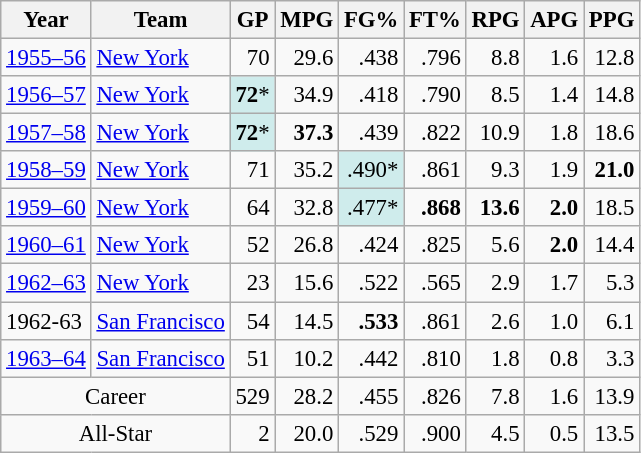<table class="wikitable sortable" style="font-size:95%; text-align:right;">
<tr>
<th>Year</th>
<th>Team</th>
<th>GP</th>
<th>MPG</th>
<th>FG%</th>
<th>FT%</th>
<th>RPG</th>
<th>APG</th>
<th>PPG</th>
</tr>
<tr>
<td style="text-align:left;"><a href='#'>1955–56</a></td>
<td style="text-align:left;"><a href='#'>New York</a></td>
<td>70</td>
<td>29.6</td>
<td>.438</td>
<td>.796</td>
<td>8.8</td>
<td>1.6</td>
<td>12.8</td>
</tr>
<tr>
<td style="text-align:left;"><a href='#'>1956–57</a></td>
<td style="text-align:left;"><a href='#'>New York</a></td>
<td bgcolor="CFECEC"><strong>72</strong>*</td>
<td>34.9</td>
<td>.418</td>
<td>.790</td>
<td>8.5</td>
<td>1.4</td>
<td>14.8</td>
</tr>
<tr>
<td style="text-align:left;"><a href='#'>1957–58</a></td>
<td style="text-align:left;"><a href='#'>New York</a></td>
<td bgcolor="CFECEC"><strong>72</strong>*</td>
<td><strong>37.3</strong></td>
<td>.439</td>
<td>.822</td>
<td>10.9</td>
<td>1.8</td>
<td>18.6</td>
</tr>
<tr>
<td style="text-align:left;"><a href='#'>1958–59</a></td>
<td style="text-align:left;"><a href='#'>New York</a></td>
<td>71</td>
<td>35.2</td>
<td bgcolor="CFECEC">.490*</td>
<td>.861</td>
<td>9.3</td>
<td>1.9</td>
<td><strong>21.0</strong></td>
</tr>
<tr>
<td style="text-align:left;"><a href='#'>1959–60</a></td>
<td style="text-align:left;"><a href='#'>New York</a></td>
<td>64</td>
<td>32.8</td>
<td bgcolor="CFECEC">.477*</td>
<td><strong>.868</strong></td>
<td><strong>13.6</strong></td>
<td><strong>2.0</strong></td>
<td>18.5</td>
</tr>
<tr>
<td style="text-align:left;"><a href='#'>1960–61</a></td>
<td style="text-align:left;"><a href='#'>New York</a></td>
<td>52</td>
<td>26.8</td>
<td>.424</td>
<td>.825</td>
<td>5.6</td>
<td><strong>2.0</strong></td>
<td>14.4</td>
</tr>
<tr>
<td style="text-align:left;"><a href='#'>1962–63</a></td>
<td style="text-align:left;"><a href='#'>New York</a></td>
<td>23</td>
<td>15.6</td>
<td>.522</td>
<td>.565</td>
<td>2.9</td>
<td>1.7</td>
<td>5.3</td>
</tr>
<tr>
<td style="text-align:left;">1962-63</td>
<td style="text-align:left;"><a href='#'>San Francisco</a></td>
<td>54</td>
<td>14.5</td>
<td><strong>.533</strong></td>
<td>.861</td>
<td>2.6</td>
<td>1.0</td>
<td>6.1</td>
</tr>
<tr>
<td style="text-align:left;"><a href='#'>1963–64</a></td>
<td style="text-align:left;"><a href='#'>San Francisco</a></td>
<td>51</td>
<td>10.2</td>
<td>.442</td>
<td>.810</td>
<td>1.8</td>
<td>0.8</td>
<td>3.3</td>
</tr>
<tr class="sortbottom">
<td style="text-align:center;" colspan="2">Career</td>
<td>529</td>
<td>28.2</td>
<td>.455</td>
<td>.826</td>
<td>7.8</td>
<td>1.6</td>
<td>13.9</td>
</tr>
<tr class="sortbottom">
<td style="text-align:center;" colspan=2>All-Star</td>
<td>2</td>
<td>20.0</td>
<td>.529</td>
<td>.900</td>
<td>4.5</td>
<td>0.5</td>
<td>13.5</td>
</tr>
</table>
